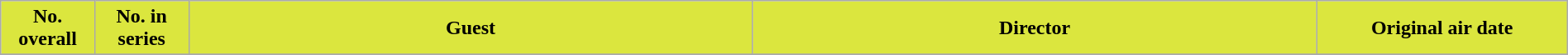<table class="wikitable plainrowheaders" style="width:100%;">
<tr>
<th scope="col" style="background:#dbe63e; color:#000; width:6%;">No.<br>overall</th>
<th scope="col" style="background:#dbe63e; color:#000; width:6%;">No. in<br>series</th>
<th scope="col" style="background:#dbe63e; color:#000; width:36%;">Guest</th>
<th scope="col" style="background:#dbe63e; color:#000; width:36%;">Director</th>
<th scope="col" style="background:#dbe63e; color:#000; width:16%;">Original air date</th>
</tr>
<tr>
</tr>
</table>
